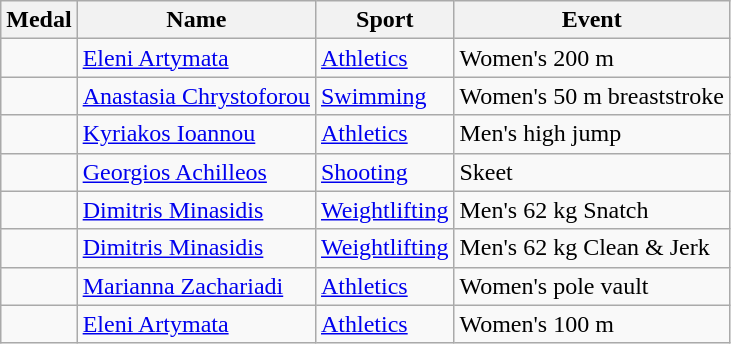<table class="wikitable sortable">
<tr>
<th>Medal</th>
<th>Name</th>
<th>Sport</th>
<th>Event</th>
</tr>
<tr>
<td></td>
<td><a href='#'>Eleni Artymata</a></td>
<td><a href='#'>Athletics</a></td>
<td>Women's 200 m</td>
</tr>
<tr>
<td></td>
<td><a href='#'>Anastasia Chrystoforou</a></td>
<td><a href='#'>Swimming</a></td>
<td>Women's 50 m breaststroke</td>
</tr>
<tr>
<td></td>
<td><a href='#'>Kyriakos Ioannou</a></td>
<td><a href='#'>Athletics</a></td>
<td>Men's high jump</td>
</tr>
<tr>
<td></td>
<td><a href='#'>Georgios Achilleos</a></td>
<td><a href='#'>Shooting</a></td>
<td>Skeet</td>
</tr>
<tr>
<td></td>
<td><a href='#'>Dimitris Minasidis</a></td>
<td><a href='#'>Weightlifting</a></td>
<td>Men's 62 kg Snatch</td>
</tr>
<tr>
<td></td>
<td><a href='#'>Dimitris Minasidis</a></td>
<td><a href='#'>Weightlifting</a></td>
<td>Men's 62 kg Clean & Jerk</td>
</tr>
<tr>
<td></td>
<td><a href='#'>Marianna Zachariadi</a></td>
<td><a href='#'>Athletics</a></td>
<td>Women's pole vault</td>
</tr>
<tr>
<td></td>
<td><a href='#'>Eleni Artymata</a></td>
<td><a href='#'>Athletics</a></td>
<td>Women's 100 m</td>
</tr>
</table>
